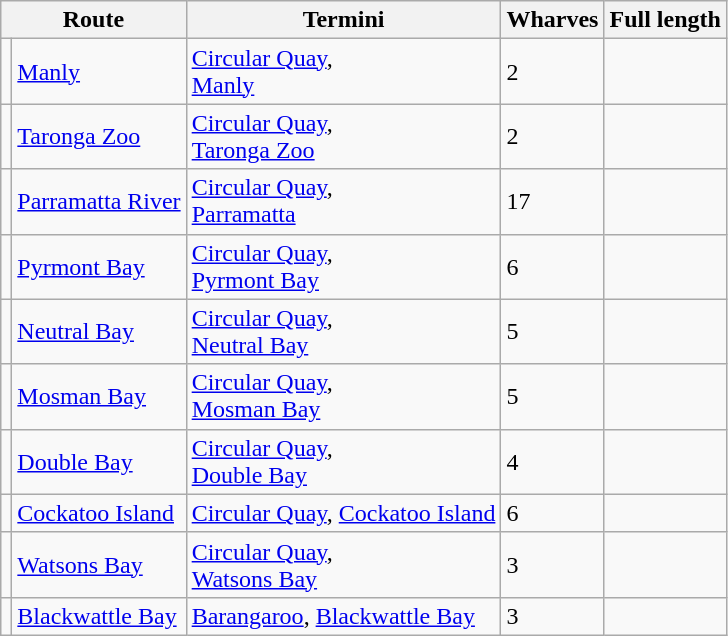<table class="wikitable sortable">
<tr>
<th colspan="2">Route</th>
<th>Termini</th>
<th>Wharves</th>
<th>Full length</th>
</tr>
<tr>
<td></td>
<td data-sort-value="1"><a href='#'>Manly</a></td>
<td><a href='#'>Circular Quay</a>,<br><a href='#'>Manly</a></td>
<td>2</td>
<td></td>
</tr>
<tr>
<td></td>
<td data-sort-value="3"><a href='#'>Taronga Zoo</a></td>
<td><a href='#'>Circular Quay</a>,<br><a href='#'>Taronga Zoo</a></td>
<td>2</td>
<td></td>
</tr>
<tr>
<td></td>
<td data-sort-value="5"><a href='#'>Parramatta River</a></td>
<td><a href='#'>Circular Quay</a>,<br><a href='#'>Parramatta</a></td>
<td>17</td>
<td></td>
</tr>
<tr>
<td></td>
<td data-sort-value="6"><a href='#'>Pyrmont Bay</a></td>
<td><a href='#'>Circular Quay</a>,<br><a href='#'>Pyrmont Bay</a></td>
<td>6</td>
<td></td>
</tr>
<tr>
<td></td>
<td><a href='#'>Neutral Bay</a></td>
<td><a href='#'>Circular Quay</a>,<br><a href='#'>Neutral Bay</a></td>
<td>5</td>
<td></td>
</tr>
<tr>
<td></td>
<td><a href='#'>Mosman Bay</a></td>
<td><a href='#'>Circular Quay</a>,<br><a href='#'>Mosman Bay</a></td>
<td>5</td>
<td></td>
</tr>
<tr>
<td></td>
<td><a href='#'>Double Bay</a></td>
<td><a href='#'>Circular Quay</a>,<br><a href='#'>Double Bay</a></td>
<td>4</td>
<td></td>
</tr>
<tr>
<td></td>
<td><a href='#'>Cockatoo Island</a></td>
<td><a href='#'>Circular Quay</a>, <a href='#'>Cockatoo Island</a></td>
<td>6</td>
<td></td>
</tr>
<tr>
<td></td>
<td><a href='#'>Watsons Bay</a></td>
<td><a href='#'>Circular Quay</a>,<br><a href='#'>Watsons Bay</a></td>
<td>3</td>
<td></td>
</tr>
<tr>
<td></td>
<td><a href='#'>Blackwattle Bay</a></td>
<td><a href='#'>Barangaroo</a>, <a href='#'>Blackwattle Bay</a></td>
<td>3</td>
<td></td>
</tr>
</table>
